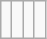<table class="wikitable">
<tr>
<td><br></td>
<td><br></td>
<td><br></td>
<td><br></td>
</tr>
</table>
